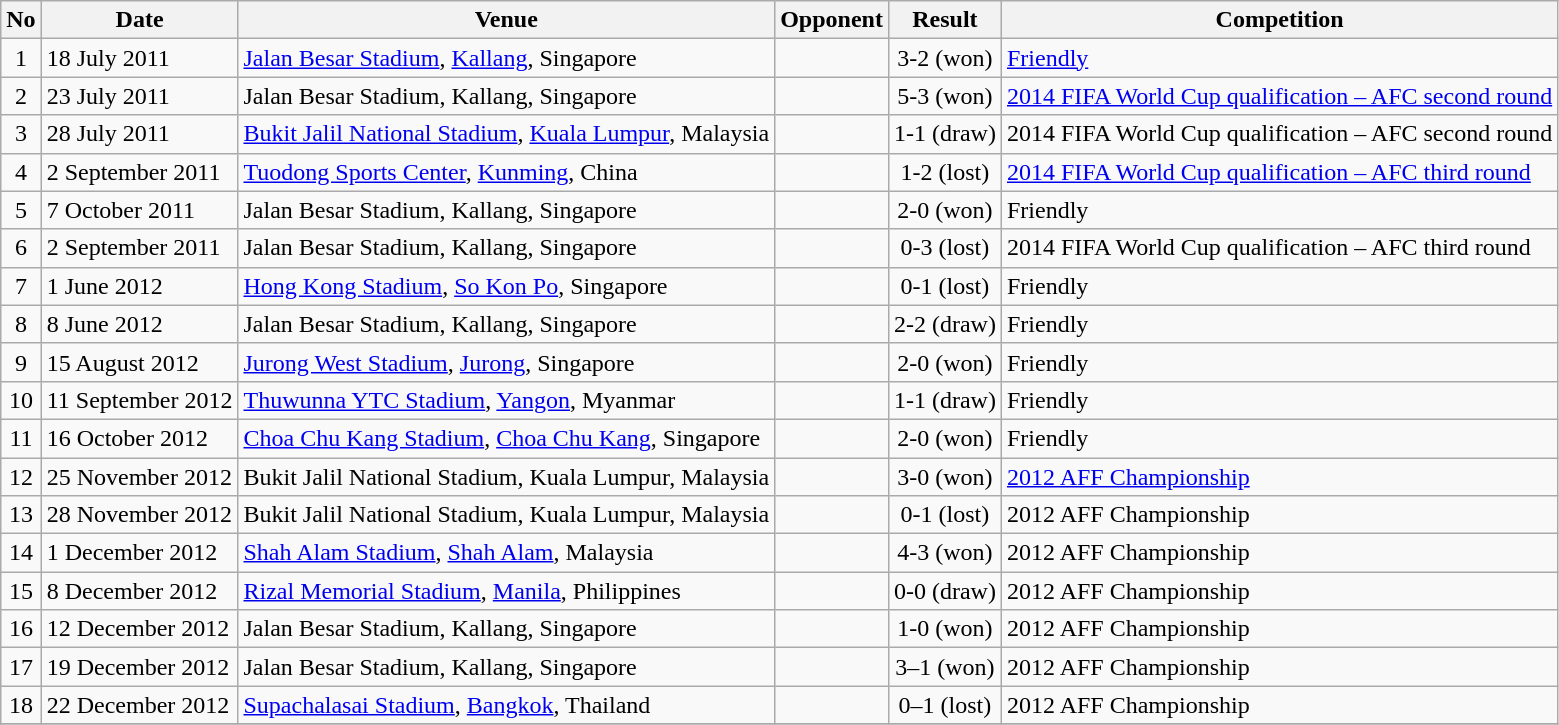<table class="wikitable">
<tr>
<th>No</th>
<th>Date</th>
<th>Venue</th>
<th>Opponent</th>
<th>Result</th>
<th>Competition</th>
</tr>
<tr>
<td align=center>1</td>
<td>18 July 2011</td>
<td><a href='#'>Jalan Besar Stadium</a>, <a href='#'>Kallang</a>, Singapore</td>
<td></td>
<td align=center>3-2 (won)</td>
<td><a href='#'>Friendly</a></td>
</tr>
<tr>
<td align=center>2</td>
<td>23 July 2011</td>
<td>Jalan Besar Stadium, Kallang, Singapore</td>
<td></td>
<td align=center>5-3 (won)</td>
<td><a href='#'>2014 FIFA World Cup qualification – AFC second round</a></td>
</tr>
<tr>
<td align=center>3</td>
<td>28 July 2011</td>
<td><a href='#'>Bukit Jalil National Stadium</a>, <a href='#'>Kuala Lumpur</a>, Malaysia</td>
<td></td>
<td align=center>1-1 (draw)</td>
<td>2014 FIFA World Cup qualification – AFC second round</td>
</tr>
<tr>
<td align=center>4</td>
<td>2 September 2011</td>
<td><a href='#'>Tuodong Sports Center</a>, <a href='#'>Kunming</a>, China</td>
<td></td>
<td align=center>1-2 (lost)</td>
<td><a href='#'>2014 FIFA World Cup qualification – AFC third round</a></td>
</tr>
<tr>
<td align=center>5</td>
<td>7 October 2011</td>
<td>Jalan Besar Stadium, Kallang, Singapore</td>
<td></td>
<td align=center>2-0 (won)</td>
<td>Friendly</td>
</tr>
<tr>
<td align=center>6</td>
<td>2 September 2011</td>
<td>Jalan Besar Stadium, Kallang, Singapore</td>
<td></td>
<td align=center>0-3 (lost)</td>
<td>2014 FIFA World Cup qualification – AFC third round</td>
</tr>
<tr>
<td align=center>7</td>
<td>1 June 2012</td>
<td><a href='#'>Hong Kong Stadium</a>, <a href='#'>So Kon Po</a>, Singapore</td>
<td></td>
<td align=center>0-1 (lost)</td>
<td>Friendly</td>
</tr>
<tr>
<td align=center>8</td>
<td>8 June 2012</td>
<td>Jalan Besar Stadium, Kallang, Singapore</td>
<td></td>
<td align=center>2-2 (draw)</td>
<td>Friendly</td>
</tr>
<tr>
<td align=center>9</td>
<td>15 August 2012</td>
<td><a href='#'>Jurong West Stadium</a>, <a href='#'>Jurong</a>, Singapore</td>
<td></td>
<td align=center>2-0 (won)</td>
<td>Friendly</td>
</tr>
<tr>
<td align=center>10</td>
<td>11 September 2012</td>
<td><a href='#'>Thuwunna YTC Stadium</a>, <a href='#'>Yangon</a>, Myanmar</td>
<td></td>
<td align=center>1-1 (draw)</td>
<td>Friendly</td>
</tr>
<tr>
<td align=center>11</td>
<td>16 October 2012</td>
<td><a href='#'>Choa Chu Kang Stadium</a>, <a href='#'>Choa Chu Kang</a>, Singapore</td>
<td></td>
<td align=center>2-0 (won)</td>
<td>Friendly</td>
</tr>
<tr>
<td align=center>12</td>
<td>25 November 2012</td>
<td>Bukit Jalil National Stadium, Kuala Lumpur, Malaysia</td>
<td></td>
<td align=center>3-0 (won)</td>
<td><a href='#'>2012 AFF Championship</a></td>
</tr>
<tr>
<td align=center>13</td>
<td>28 November 2012</td>
<td>Bukit Jalil National Stadium, Kuala Lumpur, Malaysia</td>
<td></td>
<td align=center>0-1 (lost)</td>
<td>2012 AFF Championship</td>
</tr>
<tr>
<td align=center>14</td>
<td>1 December 2012</td>
<td><a href='#'>Shah Alam Stadium</a>, <a href='#'>Shah Alam</a>, Malaysia</td>
<td></td>
<td align=center>4-3 (won)</td>
<td>2012 AFF Championship</td>
</tr>
<tr>
<td align=center>15</td>
<td>8 December 2012</td>
<td><a href='#'>Rizal Memorial Stadium</a>, <a href='#'>Manila</a>, Philippines</td>
<td></td>
<td align=center>0-0 (draw)</td>
<td>2012 AFF Championship</td>
</tr>
<tr>
<td align=center>16</td>
<td>12 December 2012</td>
<td>Jalan Besar Stadium, Kallang, Singapore</td>
<td></td>
<td align=center>1-0 (won)</td>
<td>2012 AFF Championship</td>
</tr>
<tr>
<td align=center>17</td>
<td>19 December 2012</td>
<td>Jalan Besar Stadium, Kallang, Singapore</td>
<td></td>
<td align=center>3–1 (won)</td>
<td>2012 AFF Championship</td>
</tr>
<tr>
<td align=center>18</td>
<td>22 December 2012</td>
<td><a href='#'>Supachalasai Stadium</a>, <a href='#'>Bangkok</a>, Thailand</td>
<td></td>
<td align=center>0–1 (lost)</td>
<td>2012 AFF Championship</td>
</tr>
<tr>
</tr>
</table>
